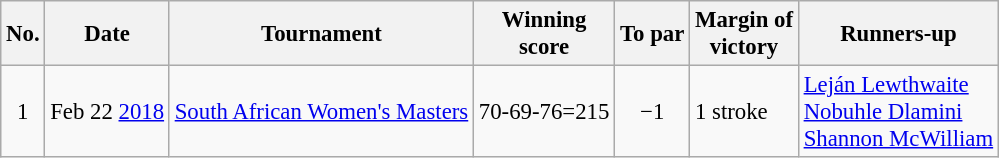<table class="wikitable" style="font-size:95%;">
<tr>
<th>No.</th>
<th>Date</th>
<th>Tournament</th>
<th>Winning<br>score</th>
<th>To par</th>
<th>Margin of<br>victory</th>
<th>Runners-up</th>
</tr>
<tr>
<td align=center>1</td>
<td align=right>Feb 22 <a href='#'>2018</a></td>
<td><a href='#'>South African Women's Masters</a></td>
<td align=right>70-69-76=215</td>
<td align=center>−1</td>
<td>1 stroke</td>
<td> <a href='#'>Leján Lewthwaite</a><br> <a href='#'>Nobuhle Dlamini</a><br> <a href='#'>Shannon McWilliam</a></td>
</tr>
</table>
